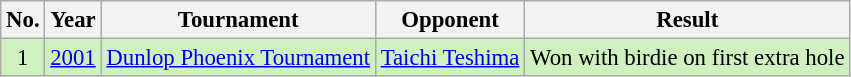<table class="wikitable" style="font-size:95%;">
<tr>
<th>No.</th>
<th>Year</th>
<th>Tournament</th>
<th>Opponent</th>
<th>Result</th>
</tr>
<tr style="background:#D0F0C0;">
<td align=center>1</td>
<td align=center><a href='#'>2001</a></td>
<td><a href='#'>Dunlop Phoenix Tournament</a></td>
<td> <a href='#'>Taichi Teshima</a></td>
<td>Won with birdie on first extra hole</td>
</tr>
</table>
